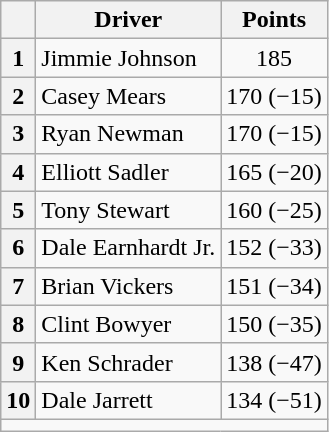<table class="wikitable">
<tr>
<th scope="col"></th>
<th scope="col">Driver</th>
<th scope="col">Points</th>
</tr>
<tr>
<th scope="row">1</th>
<td>Jimmie Johnson</td>
<td style="text-align:center;">185</td>
</tr>
<tr>
<th scope="row">2</th>
<td>Casey Mears</td>
<td style="text-align:center;">170 (−15)</td>
</tr>
<tr>
<th scope="row">3</th>
<td>Ryan Newman</td>
<td style="text-align:center;">170 (−15)</td>
</tr>
<tr>
<th scope="row">4</th>
<td>Elliott Sadler</td>
<td style="text-align:center;">165 (−20)</td>
</tr>
<tr>
<th scope="row">5</th>
<td>Tony Stewart</td>
<td style="text-align:center;">160 (−25)</td>
</tr>
<tr>
<th scope="row">6</th>
<td>Dale Earnhardt Jr.</td>
<td style="text-align:center;">152 (−33)</td>
</tr>
<tr>
<th scope="row">7</th>
<td>Brian Vickers</td>
<td style="text-align:center;">151 (−34)</td>
</tr>
<tr>
<th scope="row">8</th>
<td>Clint Bowyer</td>
<td style="text-align:center;">150 (−35)</td>
</tr>
<tr>
<th scope="row">9</th>
<td>Ken Schrader</td>
<td style="text-align:center;">138 (−47)</td>
</tr>
<tr>
<th scope="row">10</th>
<td>Dale Jarrett</td>
<td style="text-align:center;">134 (−51)</td>
</tr>
<tr class="sortbottom">
<td colspan="9"></td>
</tr>
</table>
